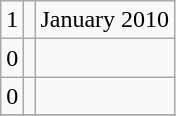<table class="wikitable">
<tr>
<td>1</td>
<td></td>
<td>January 2010</td>
</tr>
<tr>
<td>0</td>
<td></td>
<td></td>
</tr>
<tr>
<td>0</td>
<td></td>
<td></td>
</tr>
<tr>
</tr>
</table>
